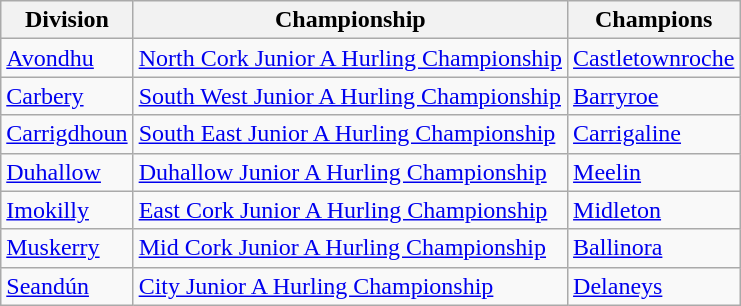<table class="wikitable">
<tr>
<th>Division</th>
<th>Championship</th>
<th>Champions</th>
</tr>
<tr>
<td><a href='#'>Avondhu</a></td>
<td><a href='#'>North Cork Junior A Hurling Championship</a></td>
<td><a href='#'>Castletownroche</a></td>
</tr>
<tr>
<td><a href='#'>Carbery</a></td>
<td><a href='#'>South West Junior A Hurling Championship</a></td>
<td><a href='#'>Barryroe</a></td>
</tr>
<tr>
<td><a href='#'>Carrigdhoun</a></td>
<td><a href='#'>South East Junior A Hurling Championship</a></td>
<td><a href='#'>Carrigaline</a></td>
</tr>
<tr>
<td><a href='#'>Duhallow</a></td>
<td><a href='#'>Duhallow Junior A Hurling Championship</a></td>
<td><a href='#'>Meelin</a></td>
</tr>
<tr>
<td><a href='#'>Imokilly</a></td>
<td><a href='#'>East Cork Junior A Hurling Championship</a></td>
<td><a href='#'>Midleton</a></td>
</tr>
<tr>
<td><a href='#'>Muskerry</a></td>
<td><a href='#'>Mid Cork Junior A Hurling Championship</a></td>
<td><a href='#'>Ballinora</a></td>
</tr>
<tr>
<td><a href='#'>Seandún</a></td>
<td><a href='#'>City Junior A Hurling Championship</a></td>
<td><a href='#'>Delaneys</a></td>
</tr>
</table>
